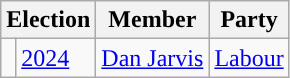<table class="wikitable">
<tr>
<th colspan="2">Election</th>
<th>Member</th>
<th>Party</th>
</tr>
<tr>
<td style="color:inherit;background-color: "></td>
<td><a href='#'>2024</a></td>
<td><a href='#'>Dan Jarvis</a></td>
<td><a href='#'>Labour</a></td>
</tr>
</table>
